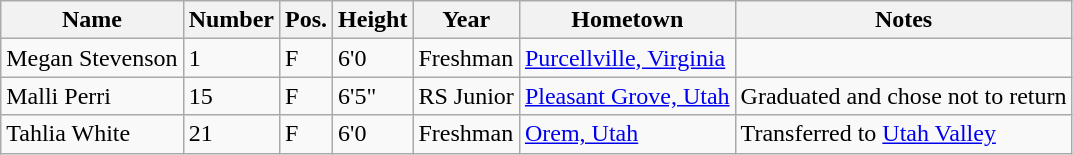<table class="wikitable sortable" border="1">
<tr>
<th>Name</th>
<th>Number</th>
<th>Pos.</th>
<th>Height</th>
<th>Year</th>
<th>Hometown</th>
<th class="unsortable">Notes</th>
</tr>
<tr>
<td>Megan Stevenson</td>
<td>1</td>
<td>F</td>
<td>6'0</td>
<td>Freshman</td>
<td><a href='#'>Purcellville, Virginia</a></td>
<td></td>
</tr>
<tr>
<td>Malli Perri</td>
<td>15</td>
<td>F</td>
<td>6'5"</td>
<td>RS Junior</td>
<td><a href='#'>Pleasant Grove, Utah</a></td>
<td>Graduated and chose not to return</td>
</tr>
<tr>
<td>Tahlia White</td>
<td>21</td>
<td>F</td>
<td>6'0</td>
<td>Freshman</td>
<td><a href='#'>Orem, Utah</a></td>
<td>Transferred to <a href='#'>Utah Valley</a></td>
</tr>
</table>
